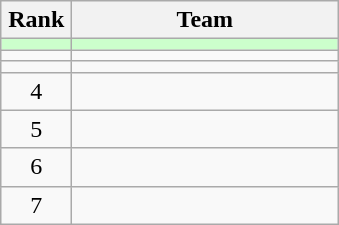<table class="wikitable" style="text-align: center;">
<tr>
<th width=40>Rank</th>
<th width=170>Team</th>
</tr>
<tr bgcolor=#CCFFCC>
<td></td>
<td align="left"></td>
</tr>
<tr>
<td></td>
<td align="left"></td>
</tr>
<tr>
<td></td>
<td align="left"></td>
</tr>
<tr>
<td>4</td>
<td align="left"></td>
</tr>
<tr>
<td>5</td>
<td align="left"></td>
</tr>
<tr>
<td>6</td>
<td align="left"></td>
</tr>
<tr>
<td>7</td>
<td align="left"></td>
</tr>
</table>
